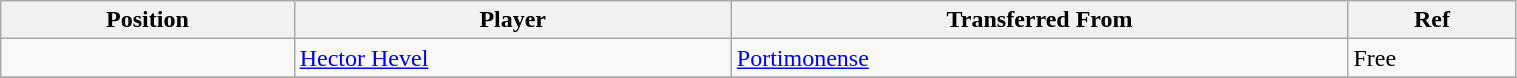<table class="wikitable sortable" style="width:80%; font-size:100%; text-align:left;">
<tr>
<th>Position</th>
<th>Player</th>
<th>Transferred From</th>
<th>Ref</th>
</tr>
<tr>
<td></td>
<td> <a href='#'>Hector Hevel</a></td>
<td> <a href='#'>Portimonense</a></td>
<td>Free</td>
</tr>
<tr>
</tr>
</table>
